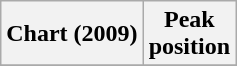<table class="wikitable sortable plainrowheaders" style="text-align:center">
<tr>
<th scope="col">Chart (2009)</th>
<th scope="col">Peak<br>position</th>
</tr>
<tr>
</tr>
</table>
